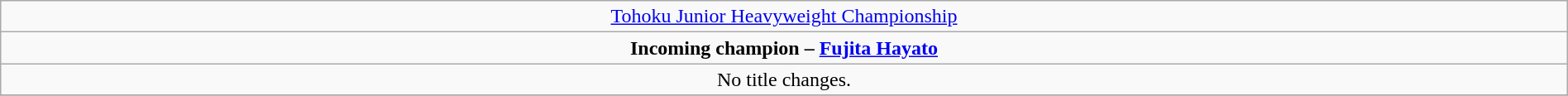<table class="wikitable" style="text-align:center; width:100%;">
<tr>
<td colspan="5" style="text-align: center;"><a href='#'>Tohoku Junior Heavyweight Championship</a></td>
</tr>
<tr>
<td colspan="5" style="text-align: center;"><strong>Incoming champion – <a href='#'>Fujita Hayato</a></strong></td>
</tr>
<tr>
<td>No title changes.</td>
</tr>
<tr>
</tr>
</table>
